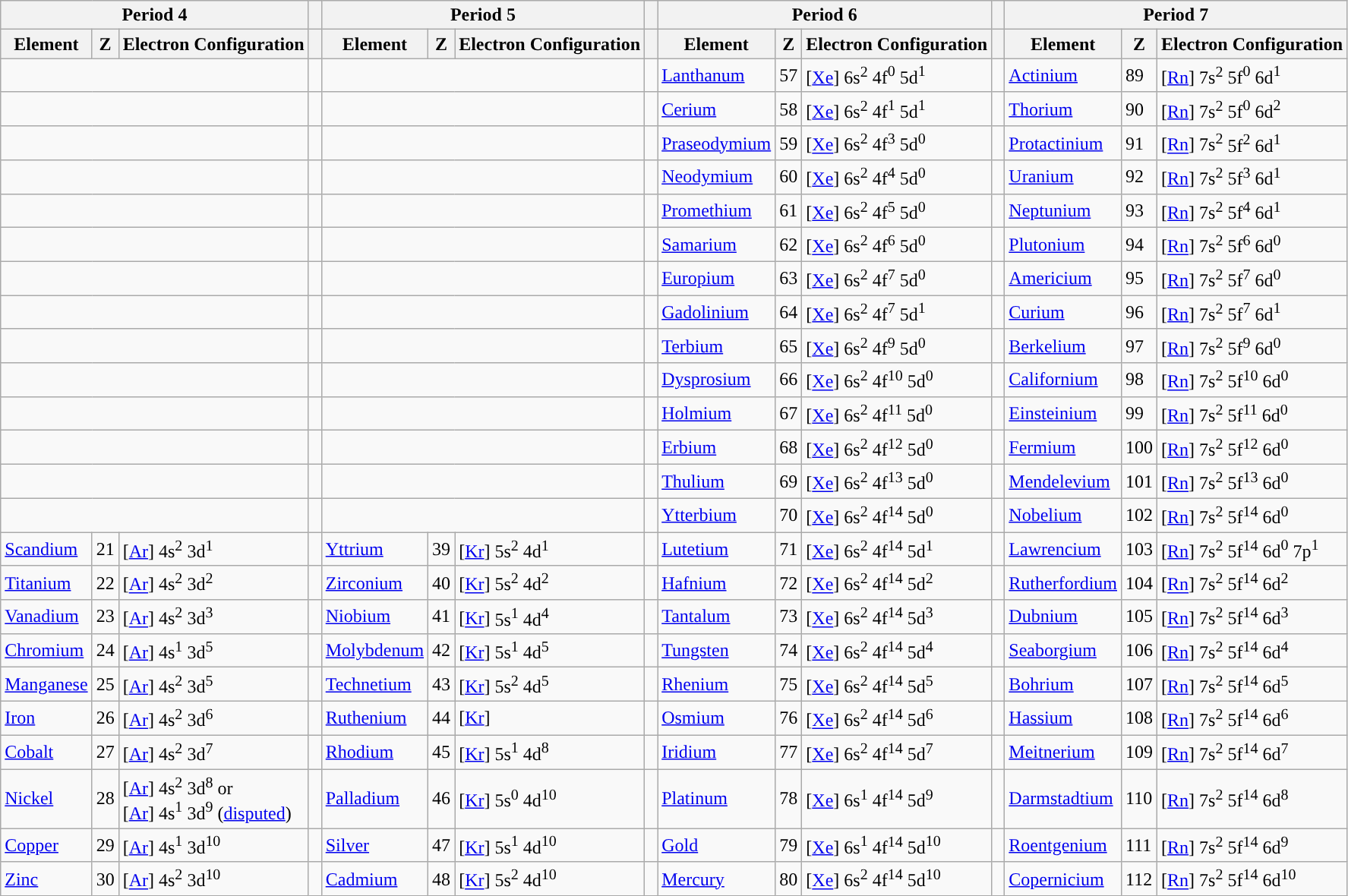<table class="wikitable">
<tr>
<th colspan=3>Period 4</th>
<th> </th>
<th colspan=3>Period 5</th>
<th> </th>
<th colspan=3>Period 6</th>
<th> </th>
<th colspan=3>Period 7</th>
</tr>
<tr>
<th>Element</th>
<th>Z</th>
<th>Electron Configuration</th>
<th> </th>
<th>Element</th>
<th>Z</th>
<th>Electron Configuration</th>
<th> </th>
<th>Element</th>
<th>Z</th>
<th>Electron Configuration</th>
<th> </th>
<th>Element</th>
<th>Z</th>
<th>Electron Configuration</th>
</tr>
<tr>
<td colspan=3> </td>
<td> </td>
<td colspan=3> </td>
<td> </td>
<td><a href='#'>Lanthanum</a></td>
<td>57</td>
<td>&#91;<a href='#'>Xe</a>&#93; 6s<sup>2</sup> <span>4f<sup>0</sup> 5d<sup>1</sup></span></td>
<td> </td>
<td><a href='#'>Actinium</a></td>
<td>89</td>
<td>&#91;<a href='#'>Rn</a>&#93; 7s<sup>2</sup> <span>5f<sup>0</sup> 6d<sup>1</sup></span></td>
</tr>
<tr>
<td colspan=3> </td>
<td> </td>
<td colspan=3> </td>
<td> </td>
<td><a href='#'>Cerium</a></td>
<td>58</td>
<td>&#91;<a href='#'>Xe</a>&#93; 6s<sup>2</sup> <span>4f<sup>1</sup> 5d<sup>1</sup></span></td>
<td> </td>
<td><a href='#'>Thorium</a></td>
<td>90</td>
<td>&#91;<a href='#'>Rn</a>&#93; 7s<sup>2</sup> <span>5f<sup>0</sup> 6d<sup>2</sup></span></td>
</tr>
<tr>
<td colspan=3> </td>
<td> </td>
<td colspan=3> </td>
<td> </td>
<td><a href='#'>Praseodymium</a></td>
<td>59</td>
<td>&#91;<a href='#'>Xe</a>&#93; 6s<sup>2</sup> 4f<sup>3</sup> 5d<sup>0</sup></td>
<td> </td>
<td><a href='#'>Protactinium</a></td>
<td>91</td>
<td>&#91;<a href='#'>Rn</a>&#93; 7s<sup>2</sup> <span>5f<sup>2</sup> 6d<sup>1</sup></span></td>
</tr>
<tr>
<td colspan=3> </td>
<td> </td>
<td colspan=3> </td>
<td> </td>
<td><a href='#'>Neodymium</a></td>
<td>60</td>
<td>&#91;<a href='#'>Xe</a>&#93; 6s<sup>2</sup> 4f<sup>4</sup> 5d<sup>0</sup></td>
<td> </td>
<td><a href='#'>Uranium</a></td>
<td>92</td>
<td>&#91;<a href='#'>Rn</a>&#93; 7s<sup>2</sup> <span>5f<sup>3</sup> 6d<sup>1</sup></span></td>
</tr>
<tr>
<td colspan=3> </td>
<td> </td>
<td colspan=3> </td>
<td> </td>
<td><a href='#'>Promethium</a></td>
<td>61</td>
<td>&#91;<a href='#'>Xe</a>&#93; 6s<sup>2</sup> 4f<sup>5</sup> 5d<sup>0</sup></td>
<td> </td>
<td><a href='#'>Neptunium</a></td>
<td>93</td>
<td>&#91;<a href='#'>Rn</a>&#93; 7s<sup>2</sup> <span>5f<sup>4</sup> 6d<sup>1</sup></span></td>
</tr>
<tr>
<td colspan=3> </td>
<td> </td>
<td colspan=3> </td>
<td> </td>
<td><a href='#'>Samarium</a></td>
<td>62</td>
<td>&#91;<a href='#'>Xe</a>&#93; 6s<sup>2</sup> 4f<sup>6</sup> 5d<sup>0</sup></td>
<td> </td>
<td><a href='#'>Plutonium</a></td>
<td>94</td>
<td>&#91;<a href='#'>Rn</a>&#93; 7s<sup>2</sup> 5f<sup>6</sup> 6d<sup>0</sup></td>
</tr>
<tr>
<td colspan=3> </td>
<td> </td>
<td colspan=3> </td>
<td> </td>
<td><a href='#'>Europium</a></td>
<td>63</td>
<td>&#91;<a href='#'>Xe</a>&#93; 6s<sup>2</sup> 4f<sup>7</sup> 5d<sup>0</sup></td>
<td> </td>
<td><a href='#'>Americium</a></td>
<td>95</td>
<td>&#91;<a href='#'>Rn</a>&#93; 7s<sup>2</sup> 5f<sup>7</sup> 6d<sup>0</sup></td>
</tr>
<tr>
<td colspan=3> </td>
<td> </td>
<td colspan=3> </td>
<td> </td>
<td><a href='#'>Gadolinium</a></td>
<td>64</td>
<td>&#91;<a href='#'>Xe</a>&#93; 6s<sup>2</sup> <span>4f<sup>7</sup> 5d<sup>1</sup></span></td>
<td> </td>
<td><a href='#'>Curium</a></td>
<td>96</td>
<td>&#91;<a href='#'>Rn</a>&#93; 7s<sup>2</sup> <span>5f<sup>7</sup> 6d<sup>1</sup></span></td>
</tr>
<tr>
<td colspan=3> </td>
<td> </td>
<td colspan=3> </td>
<td> </td>
<td><a href='#'>Terbium</a></td>
<td>65</td>
<td>&#91;<a href='#'>Xe</a>&#93; 6s<sup>2</sup> 4f<sup>9</sup> 5d<sup>0</sup></td>
<td> </td>
<td><a href='#'>Berkelium</a></td>
<td>97</td>
<td>&#91;<a href='#'>Rn</a>&#93; 7s<sup>2</sup> 5f<sup>9</sup> 6d<sup>0</sup></td>
</tr>
<tr>
<td colspan=3> </td>
<td> </td>
<td colspan=3> </td>
<td> </td>
<td><a href='#'>Dysprosium</a></td>
<td>66</td>
<td>&#91;<a href='#'>Xe</a>&#93; 6s<sup>2</sup> 4f<sup>10</sup> 5d<sup>0</sup></td>
<td> </td>
<td><a href='#'>Californium</a></td>
<td>98</td>
<td>&#91;<a href='#'>Rn</a>&#93; 7s<sup>2</sup> 5f<sup>10</sup> 6d<sup>0</sup></td>
</tr>
<tr>
<td colspan=3> </td>
<td> </td>
<td colspan=3> </td>
<td> </td>
<td><a href='#'>Holmium</a></td>
<td>67</td>
<td>&#91;<a href='#'>Xe</a>&#93; 6s<sup>2</sup> 4f<sup>11</sup> 5d<sup>0</sup></td>
<td> </td>
<td><a href='#'>Einsteinium</a></td>
<td>99</td>
<td>&#91;<a href='#'>Rn</a>&#93; 7s<sup>2</sup> 5f<sup>11</sup> 6d<sup>0</sup></td>
</tr>
<tr>
<td colspan=3> </td>
<td> </td>
<td colspan=3> </td>
<td> </td>
<td><a href='#'>Erbium</a></td>
<td>68</td>
<td>&#91;<a href='#'>Xe</a>&#93; 6s<sup>2</sup> 4f<sup>12</sup> 5d<sup>0</sup></td>
<td> </td>
<td><a href='#'>Fermium</a></td>
<td>100</td>
<td>&#91;<a href='#'>Rn</a>&#93; 7s<sup>2</sup> 5f<sup>12</sup> 6d<sup>0</sup></td>
</tr>
<tr>
<td colspan=3> </td>
<td> </td>
<td colspan=3> </td>
<td> </td>
<td><a href='#'>Thulium</a></td>
<td>69</td>
<td>&#91;<a href='#'>Xe</a>&#93; 6s<sup>2</sup> 4f<sup>13</sup> 5d<sup>0</sup></td>
<td> </td>
<td><a href='#'>Mendelevium</a></td>
<td>101</td>
<td>&#91;<a href='#'>Rn</a>&#93; 7s<sup>2</sup> 5f<sup>13</sup> 6d<sup>0</sup></td>
</tr>
<tr>
<td colspan=3> </td>
<td> </td>
<td colspan=3> </td>
<td> </td>
<td><a href='#'>Ytterbium</a></td>
<td>70</td>
<td>&#91;<a href='#'>Xe</a>&#93; 6s<sup>2</sup> 4f<sup>14</sup> 5d<sup>0</sup></td>
<td> </td>
<td><a href='#'>Nobelium</a></td>
<td>102</td>
<td>&#91;<a href='#'>Rn</a>&#93; 7s<sup>2</sup> 5f<sup>14</sup> 6d<sup>0</sup></td>
</tr>
<tr>
<td><a href='#'>Scandium</a></td>
<td>21</td>
<td>&#91;<a href='#'>Ar</a>&#93; 4s<sup>2</sup> 3d<sup>1</sup></td>
<td> </td>
<td><a href='#'>Yttrium</a></td>
<td>39</td>
<td>&#91;<a href='#'>Kr</a>&#93; 5s<sup>2</sup> 4d<sup>1</sup></td>
<td> </td>
<td><a href='#'>Lutetium</a></td>
<td>71</td>
<td>&#91;<a href='#'>Xe</a>&#93; 6s<sup>2</sup> 4f<sup>14</sup> 5d<sup>1</sup></td>
<td> </td>
<td><a href='#'>Lawrencium</a></td>
<td>103</td>
<td>&#91;<a href='#'>Rn</a>&#93; 7s<sup>2</sup> 5f<sup>14</sup> <span>6d<sup>0</sup> 7p<sup>1</sup></span></td>
</tr>
<tr>
<td><a href='#'>Titanium</a></td>
<td>22</td>
<td>&#91;<a href='#'>Ar</a>&#93; 4s<sup>2</sup> 3d<sup>2</sup></td>
<td> </td>
<td><a href='#'>Zirconium</a></td>
<td>40</td>
<td>&#91;<a href='#'>Kr</a>&#93; 5s<sup>2</sup> 4d<sup>2</sup></td>
<td> </td>
<td><a href='#'>Hafnium</a></td>
<td>72</td>
<td>&#91;<a href='#'>Xe</a>&#93; 6s<sup>2</sup> 4f<sup>14</sup> 5d<sup>2</sup></td>
<td> </td>
<td><a href='#'>Rutherfordium</a></td>
<td>104</td>
<td>&#91;<a href='#'>Rn</a>&#93; 7s<sup>2</sup> 5f<sup>14</sup> 6d<sup>2</sup></td>
</tr>
<tr>
<td><a href='#'>Vanadium</a></td>
<td>23</td>
<td>&#91;<a href='#'>Ar</a>&#93; 4s<sup>2</sup> 3d<sup>3</sup></td>
<td> </td>
<td><a href='#'>Niobium</a></td>
<td>41</td>
<td>&#91;<a href='#'>Kr</a>&#93; <span>5s<sup>1</sup> 4d<sup>4</sup></span></td>
<td> </td>
<td><a href='#'>Tantalum</a></td>
<td>73</td>
<td>&#91;<a href='#'>Xe</a>&#93; 6s<sup>2</sup> 4f<sup>14</sup> 5d<sup>3</sup></td>
<td> </td>
<td><a href='#'>Dubnium</a></td>
<td>105</td>
<td>&#91;<a href='#'>Rn</a>&#93; 7s<sup>2</sup> 5f<sup>14</sup> 6d<sup>3</sup></td>
</tr>
<tr>
<td><a href='#'>Chromium</a></td>
<td>24</td>
<td>&#91;<a href='#'>Ar</a>&#93; <span>4s<sup>1</sup> 3d<sup>5</sup></span></td>
<td> </td>
<td><a href='#'>Molybdenum</a></td>
<td>42</td>
<td>&#91;<a href='#'>Kr</a>&#93; <span>5s<sup>1</sup> 4d<sup>5</sup></span></td>
<td> </td>
<td><a href='#'>Tungsten</a></td>
<td>74</td>
<td>&#91;<a href='#'>Xe</a>&#93; 6s<sup>2</sup> 4f<sup>14</sup> 5d<sup>4</sup></td>
<td> </td>
<td><a href='#'>Seaborgium</a></td>
<td>106</td>
<td>&#91;<a href='#'>Rn</a>&#93; 7s<sup>2</sup> 5f<sup>14</sup> 6d<sup>4</sup></td>
</tr>
<tr>
<td><a href='#'>Manganese</a></td>
<td>25</td>
<td>&#91;<a href='#'>Ar</a>&#93; 4s<sup>2</sup> 3d<sup>5</sup></td>
<td> </td>
<td><a href='#'>Technetium</a></td>
<td>43</td>
<td>&#91;<a href='#'>Kr</a>&#93; 5s<sup>2</sup> 4d<sup>5</sup></td>
<td> </td>
<td><a href='#'>Rhenium</a></td>
<td>75</td>
<td>&#91;<a href='#'>Xe</a>&#93; 6s<sup>2</sup> 4f<sup>14</sup> 5d<sup>5</sup></td>
<td> </td>
<td><a href='#'>Bohrium</a></td>
<td>107</td>
<td>&#91;<a href='#'>Rn</a>&#93; 7s<sup>2</sup> 5f<sup>14</sup> 6d<sup>5</sup></td>
</tr>
<tr>
<td><a href='#'>Iron</a></td>
<td>26</td>
<td>&#91;<a href='#'>Ar</a>&#93; 4s<sup>2</sup> 3d<sup>6</sup></td>
<td> </td>
<td><a href='#'>Ruthenium</a></td>
<td>44</td>
<td>&#91;<a href='#'>Kr</a>&#93; </td>
<td> </td>
<td><a href='#'>Osmium</a></td>
<td>76</td>
<td>&#91;<a href='#'>Xe</a>&#93; 6s<sup>2</sup> 4f<sup>14</sup> 5d<sup>6</sup></td>
<td> </td>
<td><a href='#'>Hassium</a></td>
<td>108</td>
<td>&#91;<a href='#'>Rn</a>&#93; 7s<sup>2</sup> 5f<sup>14</sup> 6d<sup>6</sup></td>
</tr>
<tr>
<td><a href='#'>Cobalt</a></td>
<td>27</td>
<td>&#91;<a href='#'>Ar</a>&#93; 4s<sup>2</sup> 3d<sup>7</sup></td>
<td> </td>
<td><a href='#'>Rhodium</a></td>
<td>45</td>
<td>&#91;<a href='#'>Kr</a>&#93; <span>5s<sup>1</sup> 4d<sup>8</sup></span></td>
<td> </td>
<td><a href='#'>Iridium</a></td>
<td>77</td>
<td>&#91;<a href='#'>Xe</a>&#93; 6s<sup>2</sup> 4f<sup>14</sup> 5d<sup>7</sup></td>
<td> </td>
<td><a href='#'>Meitnerium</a></td>
<td>109</td>
<td>&#91;<a href='#'>Rn</a>&#93; 7s<sup>2</sup> 5f<sup>14</sup> 6d<sup>7</sup></td>
</tr>
<tr>
<td><a href='#'>Nickel</a></td>
<td>28</td>
<td>&#91;<a href='#'>Ar</a>&#93; 4s<sup>2</sup> 3d<sup>8</sup> or <br> &#91;<a href='#'>Ar</a>&#93; <span>4s<sup>1</sup> 3d<sup>9</sup></span> (<a href='#'>disputed</a>)</td>
<td> </td>
<td><a href='#'>Palladium</a></td>
<td>46</td>
<td>&#91;<a href='#'>Kr</a>&#93; <span>5s<sup>0</sup> 4d<sup>10</sup></span></td>
<td> </td>
<td><a href='#'>Platinum</a></td>
<td>78</td>
<td>&#91;<a href='#'>Xe</a>&#93; <span>6s<sup>1</sup></span> 4f<sup>14</sup> <span>5d<sup>9</sup></span></td>
<td> </td>
<td><a href='#'>Darmstadtium</a></td>
<td>110</td>
<td>&#91;<a href='#'>Rn</a>&#93; 7s<sup>2</sup> 5f<sup>14</sup> 6d<sup>8</sup></td>
</tr>
<tr>
<td><a href='#'>Copper</a></td>
<td>29</td>
<td>&#91;<a href='#'>Ar</a>&#93; <span>4s<sup>1</sup> 3d<sup>10</sup></span></td>
<td> </td>
<td><a href='#'>Silver</a></td>
<td>47</td>
<td>&#91;<a href='#'>Kr</a>&#93; <span>5s<sup>1</sup> 4d<sup>10</sup></span></td>
<td> </td>
<td><a href='#'>Gold</a></td>
<td>79</td>
<td>&#91;<a href='#'>Xe</a>&#93; <span>6s<sup>1</sup></span> 4f<sup>14</sup> <span>5d<sup>10</sup></span></td>
<td> </td>
<td><a href='#'>Roentgenium</a></td>
<td>111</td>
<td>&#91;<a href='#'>Rn</a>&#93; 7s<sup>2</sup> 5f<sup>14</sup> 6d<sup>9</sup></td>
</tr>
<tr>
<td><a href='#'>Zinc</a></td>
<td>30</td>
<td>&#91;<a href='#'>Ar</a>&#93; 4s<sup>2</sup> 3d<sup>10</sup></td>
<td> </td>
<td><a href='#'>Cadmium</a></td>
<td>48</td>
<td>&#91;<a href='#'>Kr</a>&#93; 5s<sup>2</sup> 4d<sup>10</sup></td>
<td> </td>
<td><a href='#'>Mercury</a></td>
<td>80</td>
<td>&#91;<a href='#'>Xe</a>&#93; 6s<sup>2</sup> 4f<sup>14</sup> 5d<sup>10</sup></td>
<td> </td>
<td><a href='#'>Copernicium</a></td>
<td>112</td>
<td>&#91;<a href='#'>Rn</a>&#93; 7s<sup>2</sup> 5f<sup>14</sup> 6d<sup>10</sup></td>
</tr>
</table>
